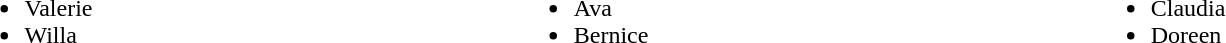<table width="90%">
<tr>
<td><br><ul><li>Valerie</li><li>Willa</li></ul></td>
<td><br><ul><li>Ava</li><li>Bernice</li></ul></td>
<td><br><ul><li>Claudia</li><li>Doreen</li></ul></td>
</tr>
</table>
